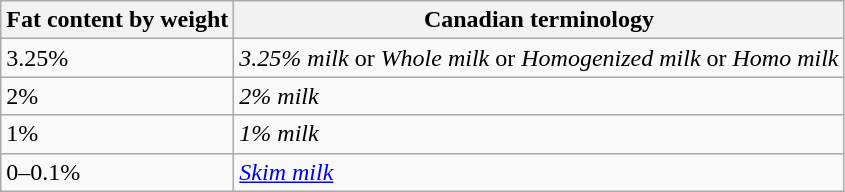<table class="wikitable" style="text-align:left">
<tr>
<th>Fat content by weight</th>
<th>Canadian terminology</th>
</tr>
<tr>
<td>3.25%</td>
<td><em>3.25% milk</em> or <em>Whole milk</em> or <em>Homogenized milk</em> or <em>Homo milk</em></td>
</tr>
<tr>
<td>2%</td>
<td><em>2% milk</em></td>
</tr>
<tr>
<td>1%</td>
<td><em>1% milk</em></td>
</tr>
<tr>
<td>0–0.1%</td>
<td><em><a href='#'>Skim milk</a></em></td>
</tr>
</table>
